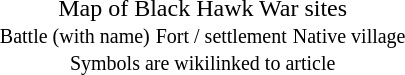<table style="text-align:center" align="right">
<tr>
<td></td>
</tr>
<tr>
<td>Map of Black Hawk War sites<br> <small>Battle (with name)</small>  <small>Fort / settlement</small>  <small>Native village</small><br><small>Symbols are wikilinked to article</small></td>
</tr>
</table>
